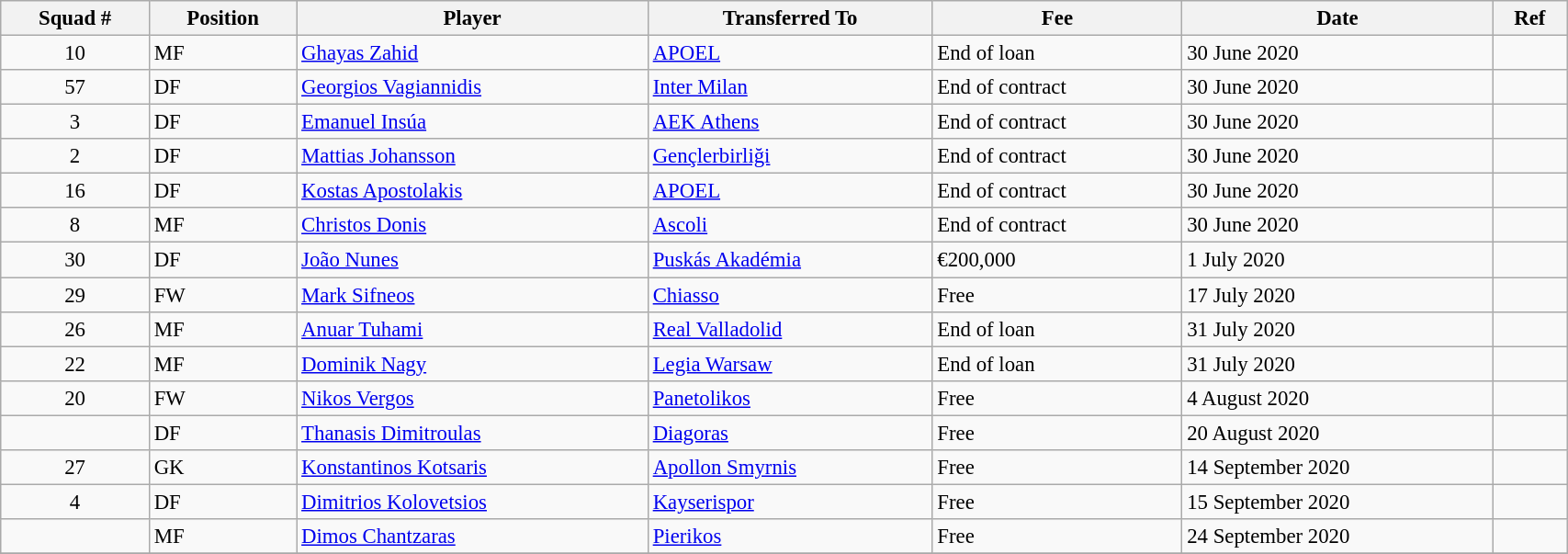<table class="wikitable sortable" style="width:90%; text-align:center; font-size:95%; text-align:left;">
<tr>
<th><strong>Squad #</strong></th>
<th><strong>Position</strong></th>
<th><strong>Player</strong></th>
<th><strong>Transferred To</strong></th>
<th><strong>Fee</strong></th>
<th><strong>Date</strong></th>
<th><strong>Ref</strong></th>
</tr>
<tr>
<td align="center">10</td>
<td>MF</td>
<td> <a href='#'>Ghayas Zahid</a></td>
<td> <a href='#'>APOEL</a></td>
<td>End of loan</td>
<td>30 June 2020</td>
<td></td>
</tr>
<tr>
<td align="center">57</td>
<td>DF</td>
<td> <a href='#'>Georgios Vagiannidis</a></td>
<td> <a href='#'>Inter Milan</a></td>
<td>End of contract</td>
<td>30 June 2020</td>
<td></td>
</tr>
<tr>
<td align="center">3</td>
<td>DF</td>
<td> <a href='#'>Emanuel Insúa</a></td>
<td> <a href='#'>AEK Athens</a></td>
<td>End of contract</td>
<td>30 June 2020</td>
<td></td>
</tr>
<tr>
<td align="center">2</td>
<td>DF</td>
<td> <a href='#'>Mattias Johansson</a></td>
<td> <a href='#'>Gençlerbirliği</a></td>
<td>End of contract</td>
<td>30 June 2020</td>
<td></td>
</tr>
<tr>
<td align="center">16</td>
<td>DF</td>
<td> <a href='#'>Kostas Apostolakis</a></td>
<td> <a href='#'>APOEL</a></td>
<td>End of contract</td>
<td>30 June 2020</td>
<td></td>
</tr>
<tr>
<td align="center">8</td>
<td>MF</td>
<td> <a href='#'>Christos Donis</a></td>
<td> <a href='#'>Ascoli</a></td>
<td>End of contract</td>
<td>30 June 2020</td>
<td></td>
</tr>
<tr>
<td align="center">30</td>
<td>DF</td>
<td> <a href='#'>João Nunes</a></td>
<td> <a href='#'>Puskás Akadémia</a></td>
<td>€200,000</td>
<td>1 July 2020</td>
<td></td>
</tr>
<tr>
<td align="center">29</td>
<td>FW</td>
<td> <a href='#'>Mark Sifneos</a></td>
<td> <a href='#'>Chiasso</a></td>
<td>Free</td>
<td>17 July 2020</td>
<td></td>
</tr>
<tr>
<td align="center">26</td>
<td>MF</td>
<td> <a href='#'>Anuar Tuhami</a></td>
<td> <a href='#'>Real Valladolid</a></td>
<td>End of loan</td>
<td>31 July 2020</td>
<td></td>
</tr>
<tr>
<td align="center">22</td>
<td>MF</td>
<td> <a href='#'>Dominik Nagy</a></td>
<td> <a href='#'>Legia Warsaw</a></td>
<td>End of loan</td>
<td>31 July 2020</td>
<td></td>
</tr>
<tr>
<td align="center">20</td>
<td>FW</td>
<td> <a href='#'>Nikos Vergos</a></td>
<td> <a href='#'>Panetolikos</a></td>
<td>Free</td>
<td>4 August 2020</td>
<td></td>
</tr>
<tr>
<td></td>
<td>DF</td>
<td> <a href='#'>Thanasis Dimitroulas</a></td>
<td> <a href='#'>Diagoras</a></td>
<td>Free</td>
<td>20 August 2020</td>
<td></td>
</tr>
<tr>
<td align="center">27</td>
<td>GK</td>
<td> <a href='#'>Konstantinos Kotsaris</a></td>
<td> <a href='#'>Apollon Smyrnis</a></td>
<td>Free</td>
<td>14 September 2020</td>
<td></td>
</tr>
<tr>
<td align="center">4</td>
<td>DF</td>
<td> <a href='#'>Dimitrios Kolovetsios</a></td>
<td> <a href='#'>Kayserispor</a></td>
<td>Free</td>
<td>15 September 2020</td>
<td></td>
</tr>
<tr>
<td></td>
<td>MF</td>
<td> <a href='#'>Dimos Chantzaras</a></td>
<td> <a href='#'>Pierikos</a></td>
<td>Free</td>
<td>24 September 2020</td>
<td></td>
</tr>
<tr>
</tr>
</table>
